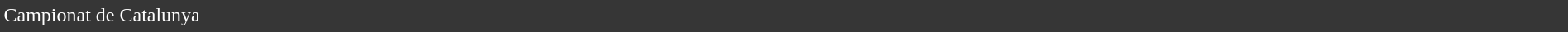<table style="width: 100%; background:#363636; color:white;">
<tr>
<td>Campionat de Catalunya</td>
</tr>
<tr>
</tr>
</table>
